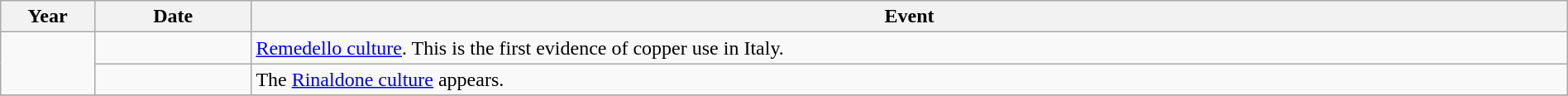<table class="wikitable" width="100%">
<tr>
<th style="width:6%">Year</th>
<th style="width:10%">Date</th>
<th>Event</th>
</tr>
<tr>
<td rowspan="2" valign="top"></td>
<td></td>
<td><a href='#'>Remedello culture</a>. This is the first evidence of copper use in Italy.</td>
</tr>
<tr>
<td></td>
<td>The <a href='#'>Rinaldone culture</a> appears.</td>
</tr>
<tr>
</tr>
</table>
